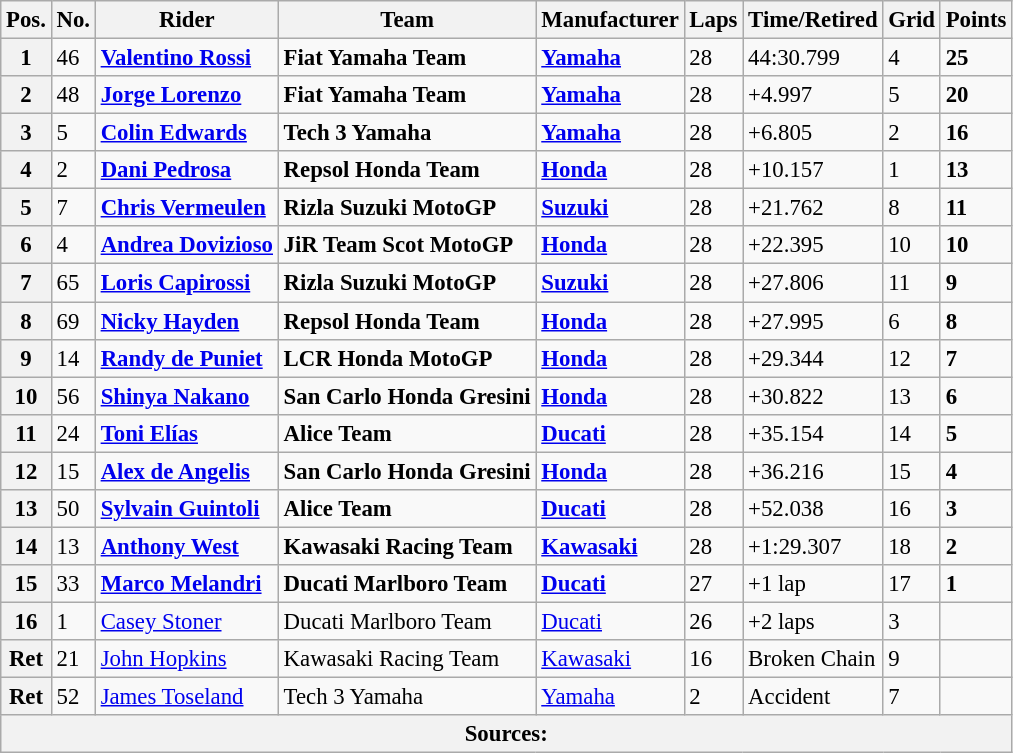<table class="wikitable" style="font-size: 95%;">
<tr>
<th>Pos.</th>
<th>No.</th>
<th>Rider</th>
<th>Team</th>
<th>Manufacturer</th>
<th>Laps</th>
<th>Time/Retired</th>
<th>Grid</th>
<th>Points</th>
</tr>
<tr>
<th>1</th>
<td>46</td>
<td> <strong><a href='#'>Valentino Rossi</a></strong></td>
<td><strong>Fiat Yamaha Team</strong></td>
<td><strong><a href='#'>Yamaha</a></strong></td>
<td>28</td>
<td>44:30.799</td>
<td>4</td>
<td><strong>25</strong></td>
</tr>
<tr>
<th>2</th>
<td>48</td>
<td> <strong><a href='#'>Jorge Lorenzo</a></strong></td>
<td><strong>Fiat Yamaha Team</strong></td>
<td><strong><a href='#'>Yamaha</a></strong></td>
<td>28</td>
<td>+4.997</td>
<td>5</td>
<td><strong>20</strong></td>
</tr>
<tr>
<th>3</th>
<td>5</td>
<td> <strong><a href='#'>Colin Edwards</a></strong></td>
<td><strong>Tech 3 Yamaha</strong></td>
<td><strong><a href='#'>Yamaha</a></strong></td>
<td>28</td>
<td>+6.805</td>
<td>2</td>
<td><strong>16</strong></td>
</tr>
<tr>
<th>4</th>
<td>2</td>
<td> <strong><a href='#'>Dani Pedrosa</a></strong></td>
<td><strong>Repsol Honda Team</strong></td>
<td><strong><a href='#'>Honda</a></strong></td>
<td>28</td>
<td>+10.157</td>
<td>1</td>
<td><strong>13</strong></td>
</tr>
<tr>
<th>5</th>
<td>7</td>
<td> <strong><a href='#'>Chris Vermeulen</a></strong></td>
<td><strong>Rizla Suzuki MotoGP</strong></td>
<td><strong><a href='#'>Suzuki</a></strong></td>
<td>28</td>
<td>+21.762</td>
<td>8</td>
<td><strong>11</strong></td>
</tr>
<tr>
<th>6</th>
<td>4</td>
<td> <strong><a href='#'>Andrea Dovizioso</a></strong></td>
<td><strong>JiR Team Scot MotoGP</strong></td>
<td><strong><a href='#'>Honda</a></strong></td>
<td>28</td>
<td>+22.395</td>
<td>10</td>
<td><strong>10</strong></td>
</tr>
<tr>
<th>7</th>
<td>65</td>
<td> <strong><a href='#'>Loris Capirossi</a></strong></td>
<td><strong>Rizla Suzuki MotoGP</strong></td>
<td><strong><a href='#'>Suzuki</a></strong></td>
<td>28</td>
<td>+27.806</td>
<td>11</td>
<td><strong>9</strong></td>
</tr>
<tr>
<th>8</th>
<td>69</td>
<td> <strong><a href='#'>Nicky Hayden</a></strong></td>
<td><strong>Repsol Honda Team</strong></td>
<td><strong><a href='#'>Honda</a></strong></td>
<td>28</td>
<td>+27.995</td>
<td>6</td>
<td><strong>8</strong></td>
</tr>
<tr>
<th>9</th>
<td>14</td>
<td> <strong><a href='#'>Randy de Puniet</a></strong></td>
<td><strong>LCR Honda MotoGP</strong></td>
<td><strong><a href='#'>Honda</a></strong></td>
<td>28</td>
<td>+29.344</td>
<td>12</td>
<td><strong>7</strong></td>
</tr>
<tr>
<th>10</th>
<td>56</td>
<td> <strong><a href='#'>Shinya Nakano</a></strong></td>
<td><strong>San Carlo Honda Gresini</strong></td>
<td><strong><a href='#'>Honda</a></strong></td>
<td>28</td>
<td>+30.822</td>
<td>13</td>
<td><strong>6</strong></td>
</tr>
<tr>
<th>11</th>
<td>24</td>
<td> <strong><a href='#'>Toni Elías</a></strong></td>
<td><strong>Alice Team</strong></td>
<td><strong><a href='#'>Ducati</a></strong></td>
<td>28</td>
<td>+35.154</td>
<td>14</td>
<td><strong>5</strong></td>
</tr>
<tr>
<th>12</th>
<td>15</td>
<td> <strong><a href='#'>Alex de Angelis</a></strong></td>
<td><strong>San Carlo Honda Gresini</strong></td>
<td><strong><a href='#'>Honda</a></strong></td>
<td>28</td>
<td>+36.216</td>
<td>15</td>
<td><strong>4</strong></td>
</tr>
<tr>
<th>13</th>
<td>50</td>
<td> <strong><a href='#'>Sylvain Guintoli</a></strong></td>
<td><strong>Alice Team</strong></td>
<td><strong><a href='#'>Ducati</a></strong></td>
<td>28</td>
<td>+52.038</td>
<td>16</td>
<td><strong>3</strong></td>
</tr>
<tr>
<th>14</th>
<td>13</td>
<td> <strong><a href='#'>Anthony West</a></strong></td>
<td><strong>Kawasaki Racing Team</strong></td>
<td><strong><a href='#'>Kawasaki</a></strong></td>
<td>28</td>
<td>+1:29.307</td>
<td>18</td>
<td><strong>2</strong></td>
</tr>
<tr>
<th>15</th>
<td>33</td>
<td> <strong><a href='#'>Marco Melandri</a></strong></td>
<td><strong>Ducati Marlboro Team</strong></td>
<td><strong><a href='#'>Ducati</a></strong></td>
<td>27</td>
<td>+1 lap</td>
<td>17</td>
<td><strong>1</strong></td>
</tr>
<tr>
<th>16</th>
<td>1</td>
<td> <a href='#'>Casey Stoner</a></td>
<td>Ducati Marlboro Team</td>
<td><a href='#'>Ducati</a></td>
<td>26</td>
<td>+2 laps</td>
<td>3</td>
<td></td>
</tr>
<tr>
<th>Ret</th>
<td>21</td>
<td> <a href='#'>John Hopkins</a></td>
<td>Kawasaki Racing Team</td>
<td><a href='#'>Kawasaki</a></td>
<td>16</td>
<td>Broken Chain</td>
<td>9</td>
<td></td>
</tr>
<tr>
<th>Ret</th>
<td>52</td>
<td> <a href='#'>James Toseland</a></td>
<td>Tech 3 Yamaha</td>
<td><a href='#'>Yamaha</a></td>
<td>2</td>
<td>Accident</td>
<td>7</td>
<td></td>
</tr>
<tr>
<th colspan=9>Sources: </th>
</tr>
</table>
